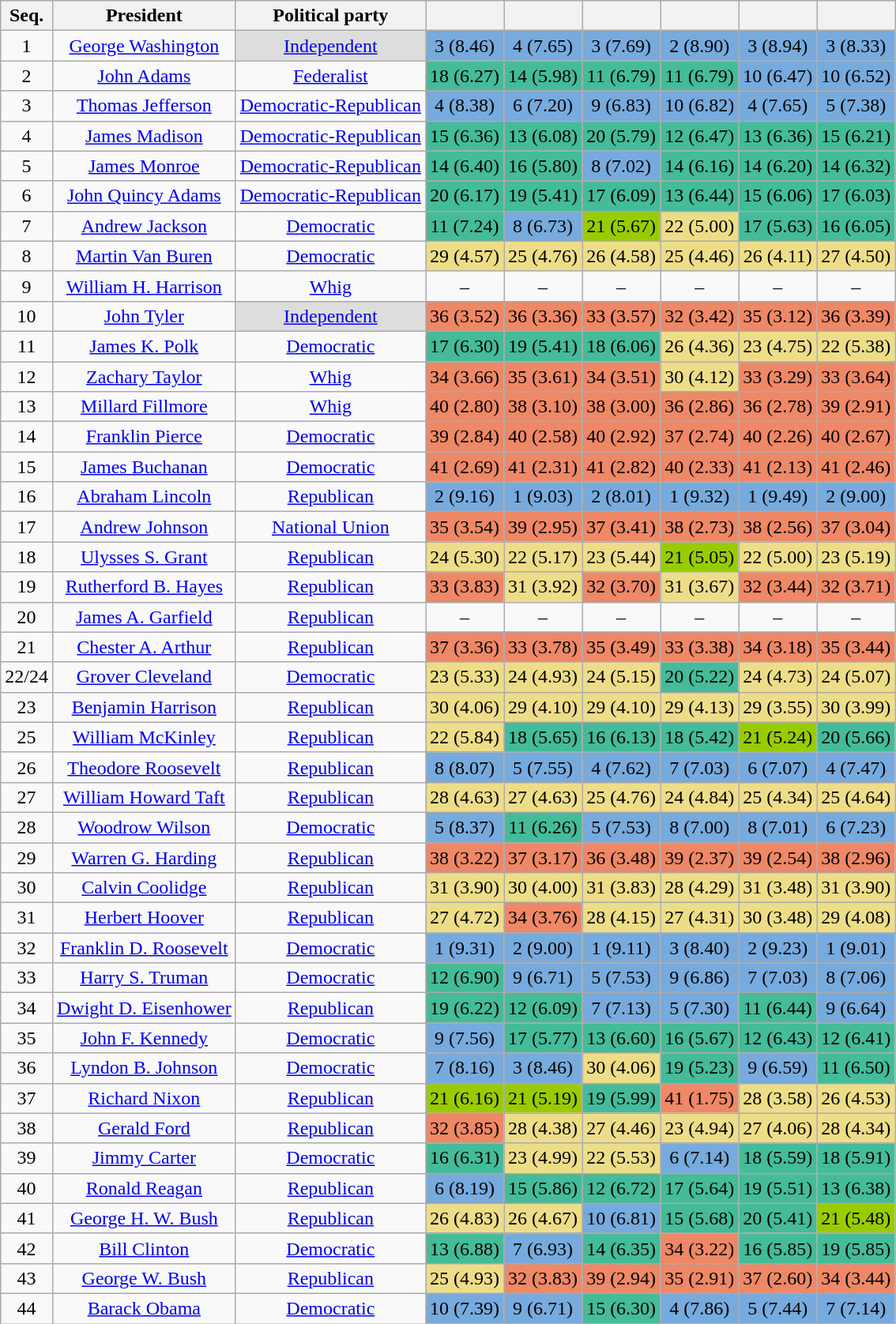<table class="wikitable sortable sticky-table-row1 sticky-table-col2 sort-under-center" style="text-align:center;">
<tr>
<th scope="col">Seq.</th>
<th scope="col">President</th>
<th scope="col">Political party</th>
<th scope="col"></th>
<th scope="col"></th>
<th scope="col"></th>
<th scope="col"></th>
<th scope="col"></th>
<th scope="col"></th>
</tr>
<tr>
<td>1</td>
<td data-sort-value="Washington, George"><a href='#'>George Washington</a></td>
<td bgcolor="#dddddd"><a href='#'>Independent</a></td>
<td style="background:#77aadd;">3 (8.46)</td>
<td style="background:#77aadd;">4 (7.65)</td>
<td style="background:#77aadd;">3 (7.69)</td>
<td style="background:#77aadd;">2 (8.90)</td>
<td style="background:#77aadd;">3 (8.94)</td>
<td style="background:#77aadd;">3 (8.33)</td>
</tr>
<tr>
<td>2</td>
<td data-sort-value="Adams, John"><a href='#'>John Adams</a></td>
<td><a href='#'>Federalist</a></td>
<td style="background:#44bb99;">18 (6.27)</td>
<td style="background:#44bb99;">14 (5.98)</td>
<td style="background:#44bb99;">11 (6.79)</td>
<td style="background:#44bb99;">11 (6.79)</td>
<td style="background:#77aadd;">10 (6.47)</td>
<td style="background:#77aadd;">10 (6.52)</td>
</tr>
<tr>
<td>3</td>
<td data-sort-value="Jefferson, Thomas"><a href='#'>Thomas Jefferson</a></td>
<td><a href='#'>Democratic-Republican</a></td>
<td style="background:#77aadd;">4 (8.38)</td>
<td style="background:#77aadd;">6 (7.20)</td>
<td style="background:#77aadd;">9 (6.83)</td>
<td style="background:#77aadd;">10 (6.82)</td>
<td style="background:#77aadd;">4 (7.65)</td>
<td style="background:#77aadd;">5 (7.38)</td>
</tr>
<tr>
<td>4</td>
<td data-sort-value="Madison, James"><a href='#'>James Madison</a></td>
<td><a href='#'>Democratic-Republican</a></td>
<td style="background:#44bb99;">15 (6.36)</td>
<td style="background:#44bb99;">13 (6.08)</td>
<td style="background:#44bb99;">20 (5.79)</td>
<td style="background:#44bb99;">12 (6.47)</td>
<td style="background:#44bb99;">13 (6.36)</td>
<td style="background:#44bb99;">15 (6.21)</td>
</tr>
<tr>
<td>5</td>
<td data-sort-value="Monroe, James"><a href='#'>James Monroe</a></td>
<td><a href='#'>Democratic-Republican</a></td>
<td style="background:#44bb99;">14 (6.40)</td>
<td style="background:#44bb99;">16 (5.80)</td>
<td style="background:#77aadd;">8 (7.02)</td>
<td style="background:#44bb99;">14 (6.16)</td>
<td style="background:#44bb99;">14 (6.20)</td>
<td style="background:#44bb99;">14 (6.32)</td>
</tr>
<tr>
<td>6</td>
<td data-sort-value="Adams, John Quincy"><a href='#'>John Quincy Adams</a></td>
<td><a href='#'>Democratic-Republican</a></td>
<td style="background:#44bb99;">20 (6.17)</td>
<td style="background:#44bb99;">19 (5.41)</td>
<td style="background:#44bb99;">17 (6.09)</td>
<td style="background:#44bb99;">13 (6.44)</td>
<td style="background:#44bb99;">15 (6.06)</td>
<td style="background:#44bb99;">17 (6.03)</td>
</tr>
<tr>
<td>7</td>
<td data-sort-value="Jackson, Andrew"><a href='#'>Andrew Jackson</a></td>
<td><a href='#'>Democratic</a></td>
<td style="background:#44bb99;">11 (7.24)</td>
<td style="background:#77aadd;">8 (6.73)</td>
<td style="background:#99CC00;">21 (5.67)</td>
<td style="background:#eedd88;">22 (5.00)</td>
<td style="background:#44bb99;">17 (5.63)</td>
<td style="background:#44bb99;">16 (6.05)</td>
</tr>
<tr>
<td>8</td>
<td data-sort-value="Buren, Martin Van"><a href='#'>Martin Van Buren</a></td>
<td><a href='#'>Democratic</a></td>
<td style="background:#eedd88;">29 (4.57)</td>
<td style="background:#eedd88;">25 (4.76)</td>
<td style="background:#eedd88;">26 (4.58)</td>
<td style="background:#eedd88;">25 (4.46)</td>
<td style="background:#eedd88;">26 (4.11)</td>
<td style="background:#eedd88;">27 (4.50)</td>
</tr>
<tr>
<td>9</td>
<td data-sort-value="Harrison, William Henry"><a href='#'>William H. Harrison</a></td>
<td><a href='#'>Whig</a></td>
<td style="background:#;">–</td>
<td style="background:#;">–</td>
<td style="background:#;">–</td>
<td style="background:#;">–</td>
<td style="background:#;">–</td>
<td style="background:#;">–</td>
</tr>
<tr>
<td>10</td>
<td data-sort-value="Tyler, John"><a href='#'>John Tyler</a></td>
<td bgcolor="#dddddd"><a href='#'>Independent</a></td>
<td style="background:#ee8866;">36 (3.52)</td>
<td style="background:#ee8866;">36 (3.36)</td>
<td style="background:#ee8866;">33 (3.57)</td>
<td style="background:#ee8866;">32 (3.42)</td>
<td style="background:#ee8866;">35 (3.12)</td>
<td style="background:#ee8866;">36 (3.39)</td>
</tr>
<tr>
<td>11</td>
<td data-sort-value="Polk, James K."><a href='#'>James K. Polk</a></td>
<td><a href='#'>Democratic</a></td>
<td style="background:#44bb99;">17 (6.30)</td>
<td style="background:#44bb99;">19 (5.41)</td>
<td style="background:#44bb99;">18 (6.06)</td>
<td style="background:#eedd88;">26 (4.36)</td>
<td style="background:#eedd88;">23 (4.75)</td>
<td style="background:#eedd88;">22 (5.38)</td>
</tr>
<tr>
<td>12</td>
<td data-sort-value="Taylor, Zachary"><a href='#'>Zachary Taylor</a></td>
<td><a href='#'>Whig</a></td>
<td style="background:#ee8866;">34 (3.66)</td>
<td style="background:#ee8866;">35 (3.61)</td>
<td style="background:#ee8866;">34 (3.51)</td>
<td style="background:#eedd88;">30 (4.12)</td>
<td style="background:#ee8866;">33 (3.29)</td>
<td style="background:#ee8866;">33 (3.64)</td>
</tr>
<tr>
<td>13</td>
<td data-sort-value="Fillmore, Millard"><a href='#'>Millard Fillmore</a></td>
<td><a href='#'>Whig</a></td>
<td style="background:#ee8866;">40 (2.80)</td>
<td style="background:#ee8866;">38 (3.10)</td>
<td style="background:#ee8866;">38 (3.00)</td>
<td style="background:#ee8866;">36 (2.86)</td>
<td style="background:#ee8866;">36 (2.78)</td>
<td style="background:#ee8866;">39 (2.91)</td>
</tr>
<tr>
<td>14</td>
<td data-sort-value="Pierce, Franklin"><a href='#'>Franklin Pierce</a></td>
<td><a href='#'>Democratic</a></td>
<td style="background:#ee8866;">39 (2.84)</td>
<td style="background:#ee8866;">40 (2.58)</td>
<td style="background:#ee8866;">40 (2.92)</td>
<td style="background:#ee8866;">37 (2.74)</td>
<td style="background:#ee8866;">40 (2.26)</td>
<td style="background:#ee8866;">40 (2.67)</td>
</tr>
<tr>
<td>15</td>
<td data-sort-value="Buchanan, James"><a href='#'>James Buchanan</a></td>
<td><a href='#'>Democratic</a></td>
<td style="background:#ee8866;">41 (2.69)</td>
<td style="background:#ee8866;">41 (2.31)</td>
<td style="background:#ee8866;">41 (2.82)</td>
<td style="background:#ee8866;">40 (2.33)</td>
<td style="background:#ee8866;">41 (2.13)</td>
<td style="background:#ee8866;">41 (2.46)</td>
</tr>
<tr>
<td>16</td>
<td data-sort-value="Lincoln, Abraham"><a href='#'>Abraham Lincoln</a></td>
<td><a href='#'>Republican</a></td>
<td style="background:#77aadd;">2 (9.16)</td>
<td style="background:#77aadd;">1 (9.03)</td>
<td style="background:#77aadd;">2 (8.01)</td>
<td style="background:#77aadd;">1 (9.32)</td>
<td style="background:#77aadd;">1 (9.49)</td>
<td style="background:#77aadd;">2 (9.00)</td>
</tr>
<tr>
<td>17</td>
<td data-sort-value="Johnson, Andrew"><a href='#'>Andrew Johnson</a></td>
<td><a href='#'>National Union</a></td>
<td style="background:#ee8866;">35 (3.54)</td>
<td style="background:#ee8866;">39 (2.95)</td>
<td style="background:#ee8866;">37 (3.41)</td>
<td style="background:#ee8866;">38 (2.73)</td>
<td style="background:#ee8866;">38 (2.56)</td>
<td style="background:#ee8866;">37 (3.04)</td>
</tr>
<tr>
<td>18</td>
<td data-sort-value="Grant, Ulysses S."><a href='#'>Ulysses S. Grant</a></td>
<td><a href='#'>Republican</a></td>
<td style="background:#eedd88;">24 (5.30)</td>
<td style="background:#eedd88;">22 (5.17)</td>
<td style="background:#eedd88;">23 (5.44)</td>
<td style="background:#99CC00;">21 (5.05)</td>
<td style="background:#eedd88;">22 (5.00)</td>
<td style="background:#eedd88;">23 (5.19)</td>
</tr>
<tr>
<td>19</td>
<td data-sort-value="Hayes, Rutherford B."><a href='#'>Rutherford B. Hayes</a></td>
<td><a href='#'>Republican</a></td>
<td style="background:#ee8866;">33 (3.83)</td>
<td style="background:#eedd88;">31 (3.92)</td>
<td style="background:#ee8866;">32 (3.70)</td>
<td style="background:#eedd88;">31 (3.67)</td>
<td style="background:#ee8866;">32 (3.44)</td>
<td style="background:#ee8866;">32 (3.71)</td>
</tr>
<tr>
<td>20</td>
<td data-sort-value="Garfield, James A."><a href='#'>James A. Garfield</a></td>
<td><a href='#'>Republican</a></td>
<td style="background:#;">–</td>
<td style="background:#;">–</td>
<td style="background:#;">–</td>
<td style="background:#;">–</td>
<td style="background:#;">–</td>
<td style="background:#;">–</td>
</tr>
<tr>
<td>21</td>
<td data-sort-value="Arthur, Chester A."><a href='#'>Chester A. Arthur</a></td>
<td><a href='#'>Republican</a></td>
<td style="background:#ee8866;">37 (3.36)</td>
<td style="background:#ee8866;">33 (3.78)</td>
<td style="background:#ee8866;">35 (3.49)</td>
<td style="background:#ee8866;">33 (3.38)</td>
<td style="background:#ee8866;">34 (3.18)</td>
<td style="background:#ee8866;">35 (3.44)</td>
</tr>
<tr>
<td>22/24</td>
<td data-sort-value="Cleveland, Grover"><a href='#'>Grover Cleveland</a></td>
<td><a href='#'>Democratic</a></td>
<td style="background:#eedd88;">23 (5.33)</td>
<td style="background:#eedd88;">24 (4.93)</td>
<td style="background:#eedd88;">24 (5.15)</td>
<td style="background:#44bb99;">20 (5.22)</td>
<td style="background:#eedd88;">24 (4.73)</td>
<td style="background:#eedd88;">24 (5.07)</td>
</tr>
<tr>
<td>23</td>
<td data-sort-value="Harrison, Benjamin"><a href='#'>Benjamin Harrison</a></td>
<td><a href='#'>Republican</a></td>
<td style="background:#eedd88;">30 (4.06)</td>
<td style="background:#eedd88;">29 (4.10)</td>
<td style="background:#eedd88;">29 (4.10)</td>
<td style="background:#eedd88;">29 (4.13)</td>
<td style="background:#eedd88;">29 (3.55)</td>
<td style="background:#eedd88;">30 (3.99)</td>
</tr>
<tr>
<td>25</td>
<td data-sort-value="McKinley, William"><a href='#'>William McKinley</a></td>
<td><a href='#'>Republican</a></td>
<td style="background:#eedd88;">22 (5.84)</td>
<td style="background:#44bb99;">18 (5.65)</td>
<td style="background:#44bb99;">16 (6.13)</td>
<td style="background:#44bb99;">18 (5.42)</td>
<td style="background:#99CC00;">21 (5.24)</td>
<td style="background:#44bb99;">20 (5.66)</td>
</tr>
<tr>
<td>26</td>
<td data-sort-value="Roosevelt, Theodore"><a href='#'>Theodore Roosevelt</a></td>
<td><a href='#'>Republican</a></td>
<td style="background:#77aadd;">8 (8.07)</td>
<td style="background:#77aadd;">5 (7.55)</td>
<td style="background:#77aadd;">4 (7.62)</td>
<td style="background:#77aadd;">7 (7.03)</td>
<td style="background:#77aadd;">6 (7.07)</td>
<td style="background:#77aadd;">4 (7.47)</td>
</tr>
<tr>
<td>27</td>
<td data-sort-value="Taft, William Howard"><a href='#'>William Howard Taft</a></td>
<td><a href='#'>Republican</a></td>
<td style="background:#eedd88;">28 (4.63)</td>
<td style="background:#eedd88;">27 (4.63)</td>
<td style="background:#eedd88;">25 (4.76)</td>
<td style="background:#eedd88;">24 (4.84)</td>
<td style="background:#eedd88;">25 (4.34)</td>
<td style="background:#eedd88;">25 (4.64)</td>
</tr>
<tr>
<td>28</td>
<td data-sort-value="Wilson, Woodrow"><a href='#'>Woodrow Wilson</a></td>
<td><a href='#'>Democratic</a></td>
<td style="background:#77aadd;">5 (8.37)</td>
<td style="background:#44bb99;">11 (6.26)</td>
<td style="background:#77aadd;">5 (7.53)</td>
<td style="background:#77aadd;">8 (7.00)</td>
<td style="background:#77aadd;">8 (7.01)</td>
<td style="background:#77aadd;">6 (7.23)</td>
</tr>
<tr>
<td>29</td>
<td data-sort-value="Harding, Warren G."><a href='#'>Warren G. Harding</a></td>
<td><a href='#'>Republican</a></td>
<td style="background:#ee8866;">38 (3.22)</td>
<td style="background:#ee8866;">37 (3.17)</td>
<td style="background:#ee8866;">36 (3.48)</td>
<td style="background:#ee8866;">39 (2.37)</td>
<td style="background:#ee8866;">39 (2.54)</td>
<td style="background:#ee8866;">38 (2.96)</td>
</tr>
<tr>
<td>30</td>
<td data-sort-value="Coolidge, Calvin"><a href='#'>Calvin Coolidge</a></td>
<td><a href='#'>Republican</a></td>
<td style="background:#eedd88;">31 (3.90)</td>
<td style="background:#eedd88;">30 (4.00)</td>
<td style="background:#eedd88;">31 (3.83)</td>
<td style="background:#eedd88;">28 (4.29)</td>
<td style="background:#eedd88;">31 (3.48)</td>
<td style="background:#eedd88;">31 (3.90)</td>
</tr>
<tr>
<td>31</td>
<td data-sort-value="Hoover, Herbert"><a href='#'>Herbert Hoover</a></td>
<td><a href='#'>Republican</a></td>
<td style="background:#eedd88;">27 (4.72)</td>
<td style="background:#ee8866;">34 (3.76)</td>
<td style="background:#eedd88;">28 (4.15)</td>
<td style="background:#eedd88;">27 (4.31)</td>
<td style="background:#eedd88;">30 (3.48)</td>
<td style="background:#eedd88;">29 (4.08)</td>
</tr>
<tr>
<td>32</td>
<td data-sort-value="Roosevelt, Franklin D."><a href='#'>Franklin D. Roosevelt</a></td>
<td><a href='#'>Democratic</a></td>
<td style="background:#77aadd;">1 (9.31)</td>
<td style="background:#77aadd;">2 (9.00)</td>
<td style="background:#77aadd;">1 (9.11)</td>
<td style="background:#77aadd;">3 (8.40)</td>
<td style="background:#77aadd;">2 (9.23)</td>
<td style="background:#77aadd;">1 (9.01)</td>
</tr>
<tr>
<td>33</td>
<td data-sort-value="Truman, Harry S."><a href='#'>Harry S. Truman</a></td>
<td><a href='#'>Democratic</a></td>
<td style="background:#44bb99;">12 (6.90)</td>
<td style="background:#77aadd;">9 (6.71)</td>
<td style="background:#77aadd;">5 (7.53)</td>
<td style="background:#77aadd;">9 (6.86)</td>
<td style="background:#77aadd;">7 (7.03)</td>
<td style="background:#77aadd;">8 (7.06)</td>
</tr>
<tr>
<td>34</td>
<td data-sort-value="Eisenhower, Dwight D."><a href='#'>Dwight D. Eisenhower</a></td>
<td><a href='#'>Republican</a></td>
<td style="background:#44bb99;">19 (6.22)</td>
<td style="background:#44bb99;">12 (6.09)</td>
<td style="background:#77aadd;">7 (7.13)</td>
<td style="background:#77aadd;">5 (7.30)</td>
<td style="background:#44bb99;">11 (6.44)</td>
<td style="background:#77aadd;">9 (6.64)</td>
</tr>
<tr>
<td>35</td>
<td data-sort-value="Kennedy, John F."><a href='#'>John F. Kennedy</a></td>
<td><a href='#'>Democratic</a></td>
<td style="background:#77aadd;">9 (7.56)</td>
<td style="background:#44bb99;">17 (5.77)</td>
<td style="background:#44bb99;">13 (6.60)</td>
<td style="background:#44bb99;">16 (5.67)</td>
<td style="background:#44bb99;">12 (6.43)</td>
<td style="background:#44bb99;">12 (6.41)</td>
</tr>
<tr>
<td>36</td>
<td data-sort-value="Johnson, Lyndon B."><a href='#'>Lyndon B. Johnson</a></td>
<td><a href='#'>Democratic</a></td>
<td style="background:#77aadd;">7 (8.16)</td>
<td style="background:#77aadd;">3 (8.46)</td>
<td style="background:#eedd88;">30 (4.06)</td>
<td style="background:#44bb99;">19 (5.23)</td>
<td style="background:#77aadd;">9 (6.59)</td>
<td style="background:#44bb99;">11 (6.50)</td>
</tr>
<tr>
<td>37</td>
<td data-sort-value="Nixon, Richard"><a href='#'>Richard Nixon</a></td>
<td><a href='#'>Republican</a></td>
<td style="background:#99CC00;">21 (6.16)</td>
<td style="background:#99CC00;">21 (5.19)</td>
<td style="background:#44bb99;">19 (5.99)</td>
<td style="background:#ee8866;">41 (1.75)</td>
<td style="background:#eedd88;">28 (3.58)</td>
<td style="background:#eedd88;">26 (4.53)</td>
</tr>
<tr>
<td>38</td>
<td data-sort-value="Ford, Gerald"><a href='#'>Gerald Ford</a></td>
<td><a href='#'>Republican</a></td>
<td style="background:#ee8866;">32 (3.85)</td>
<td style="background:#eedd88;">28 (4.38)</td>
<td style="background:#eedd88;">27 (4.46)</td>
<td style="background:#eedd88;">23 (4.94)</td>
<td style="background:#eedd88;">27 (4.06)</td>
<td style="background:#eedd88;">28 (4.34)</td>
</tr>
<tr>
<td>39</td>
<td data-sort-value="Carter, Jimmy"><a href='#'>Jimmy Carter</a></td>
<td><a href='#'>Democratic</a></td>
<td style="background:#44bb99;">16 (6.31)</td>
<td style="background:#eedd88;">23 (4.99)</td>
<td style="background:#eedd88;">22 (5.53)</td>
<td style="background:#77aadd;">6 (7.14)</td>
<td style="background:#44bb99;">18 (5.59)</td>
<td style="background:#44bb99;">18 (5.91)</td>
</tr>
<tr>
<td>40</td>
<td data-sort-value="Reagan, Ronald"><a href='#'>Ronald Reagan</a></td>
<td><a href='#'>Republican</a></td>
<td style="background:#77aadd;">6 (8.19)</td>
<td style="background:#44bb99;">15 (5.86)</td>
<td style="background:#44bb99;">12 (6.72)</td>
<td style="background:#44bb99;">17 (5.64)</td>
<td style="background:#44bb99;">19 (5.51)</td>
<td style="background:#44bb99;">13 (6.38)</td>
</tr>
<tr>
<td>41</td>
<td data-sort-value="Bush, George H. W."><a href='#'>George H. W. Bush</a></td>
<td><a href='#'>Republican</a></td>
<td style="background:#eedd88;">26 (4.83)</td>
<td style="background:#eedd88;">26 (4.67)</td>
<td style="background:#77aadd;">10 (6.81)</td>
<td style="background:#44bb99;">15 (5.68)</td>
<td style="background:#44bb99;">20 (5.41)</td>
<td style="background:#99CC00;">21 (5.48)</td>
</tr>
<tr>
<td>42</td>
<td data-sort-value="Clinton, Bill"><a href='#'>Bill Clinton</a></td>
<td><a href='#'>Democratic</a></td>
<td style="background:#44bb99;">13 (6.88)</td>
<td style="background:#77aadd;">7 (6.93)</td>
<td style="background:#44bb99;">14 (6.35)</td>
<td style="background:#ee8866;">34 (3.22)</td>
<td style="background:#44bb99;">16 (5.85)</td>
<td style="background:#44bb99;">19 (5.85)</td>
</tr>
<tr>
<td>43</td>
<td data-sort-value="Bush, George W."><a href='#'>George W. Bush</a></td>
<td><a href='#'>Republican</a></td>
<td style="background:#eedd88;">25 (4.93)</td>
<td style="background:#ee8866;">32 (3.83)</td>
<td style="background:#ee8866;">39 (2.94)</td>
<td style="background:#ee8866;">35 (2.91)</td>
<td style="background:#ee8866;">37 (2.60)</td>
<td style="background:#ee8866;">34 (3.44)</td>
</tr>
<tr>
<td>44</td>
<td data-sort-value="Obama, Barack"><a href='#'>Barack Obama</a></td>
<td><a href='#'>Democratic</a></td>
<td style="background:#77aadd;">10 (7.39)</td>
<td style="background:#77aadd;">9 (6.71)</td>
<td style="background:#44bb99;">15 (6.30)</td>
<td style="background:#77aadd;">4 (7.86)</td>
<td style="background:#77aadd;">5 (7.44)</td>
<td style="background:#77aadd;">7 (7.14)</td>
</tr>
</table>
